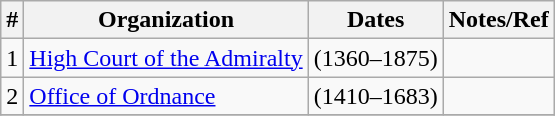<table class="wikitable">
<tr>
<th>#</th>
<th>Organization</th>
<th>Dates</th>
<th>Notes/Ref</th>
</tr>
<tr>
<td>1</td>
<td><a href='#'>High Court of the Admiralty</a></td>
<td>(1360–1875)</td>
<td></td>
</tr>
<tr>
<td>2</td>
<td><a href='#'>Office of Ordnance</a></td>
<td>(1410–1683)</td>
<td></td>
</tr>
<tr>
</tr>
</table>
